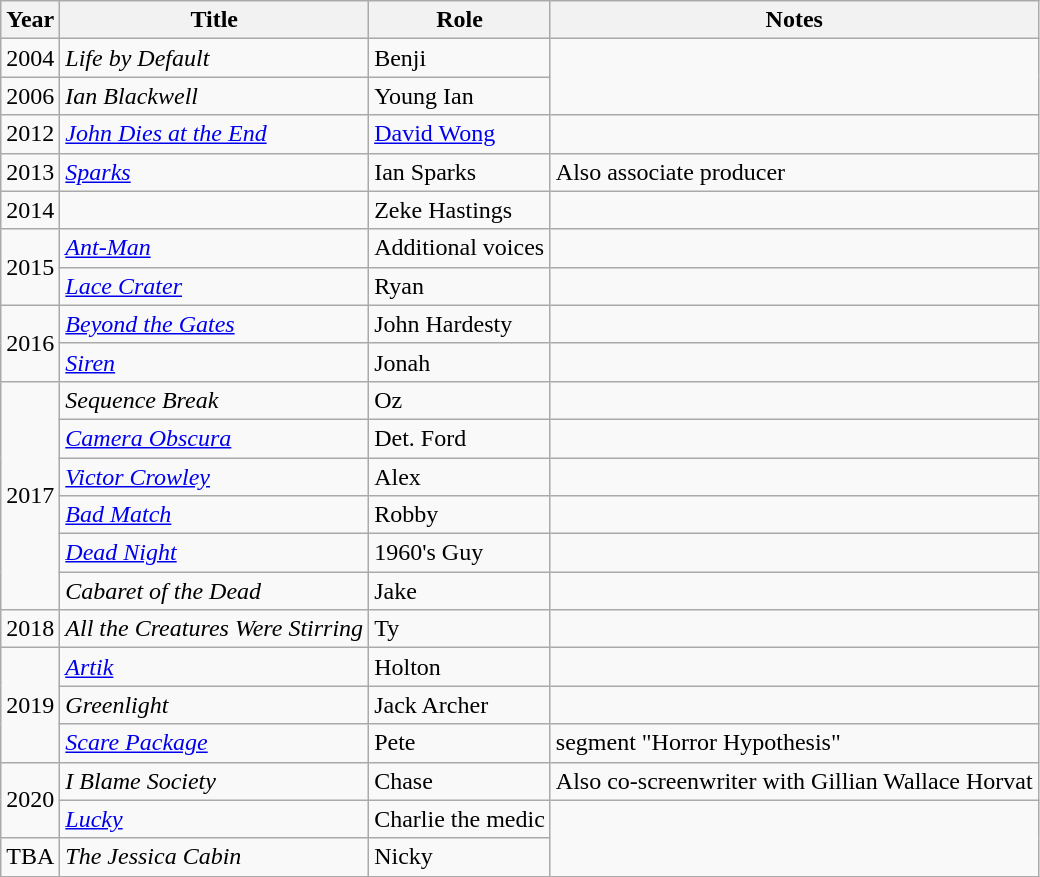<table class="wikitable sortable">
<tr>
<th>Year</th>
<th>Title</th>
<th>Role</th>
<th class="unsortable">Notes</th>
</tr>
<tr>
<td>2004</td>
<td><em>Life by Default</em></td>
<td>Benji</td>
</tr>
<tr>
<td>2006</td>
<td><em>Ian Blackwell</em></td>
<td>Young Ian</td>
</tr>
<tr>
<td>2012</td>
<td><em><a href='#'>John Dies at the End</a></em></td>
<td><a href='#'>David Wong</a></td>
<td></td>
</tr>
<tr>
<td>2013</td>
<td><em><a href='#'>Sparks</a></em></td>
<td>Ian Sparks</td>
<td>Also associate producer</td>
</tr>
<tr>
<td>2014</td>
<td><em></em></td>
<td>Zeke Hastings</td>
<td></td>
</tr>
<tr>
<td rowspan="2">2015</td>
<td><em><a href='#'>Ant-Man</a></em></td>
<td>Additional voices</td>
</tr>
<tr>
<td><em><a href='#'>Lace Crater</a></em></td>
<td>Ryan</td>
<td></td>
</tr>
<tr>
<td rowspan="2">2016</td>
<td><em><a href='#'>Beyond the Gates</a></em></td>
<td>John Hardesty</td>
<td></td>
</tr>
<tr>
<td><em><a href='#'>Siren</a></em></td>
<td>Jonah</td>
<td></td>
</tr>
<tr>
<td rowspan="6">2017</td>
<td><em>Sequence Break</em></td>
<td>Oz</td>
<td></td>
</tr>
<tr>
<td><em><a href='#'>Camera Obscura</a></em></td>
<td>Det. Ford</td>
</tr>
<tr>
<td><em><a href='#'>Victor Crowley</a></em></td>
<td>Alex</td>
<td></td>
</tr>
<tr>
<td><em><a href='#'>Bad Match</a></em></td>
<td>Robby</td>
<td></td>
</tr>
<tr>
<td><em><a href='#'>Dead Night</a></em></td>
<td>1960's Guy</td>
</tr>
<tr>
<td><em>Cabaret of the Dead</em></td>
<td>Jake</td>
<td></td>
</tr>
<tr>
<td>2018</td>
<td><em>All the Creatures Were Stirring</em></td>
<td>Ty</td>
<td></td>
</tr>
<tr>
<td rowspan="3">2019</td>
<td><em><a href='#'>Artik</a></em></td>
<td>Holton</td>
<td></td>
</tr>
<tr>
<td><em>Greenlight</em></td>
<td>Jack Archer</td>
</tr>
<tr>
<td><em><a href='#'>Scare Package</a></em></td>
<td>Pete</td>
<td>segment "Horror Hypothesis"</td>
</tr>
<tr>
<td rowspan="2">2020</td>
<td><em>I Blame Society</em></td>
<td>Chase</td>
<td>Also co-screenwriter with Gillian Wallace Horvat</td>
</tr>
<tr>
<td><em><a href='#'>Lucky</a></em></td>
<td>Charlie the medic</td>
</tr>
<tr>
<td>TBA</td>
<td><em>The Jessica Cabin</em></td>
<td>Nicky</td>
</tr>
</table>
